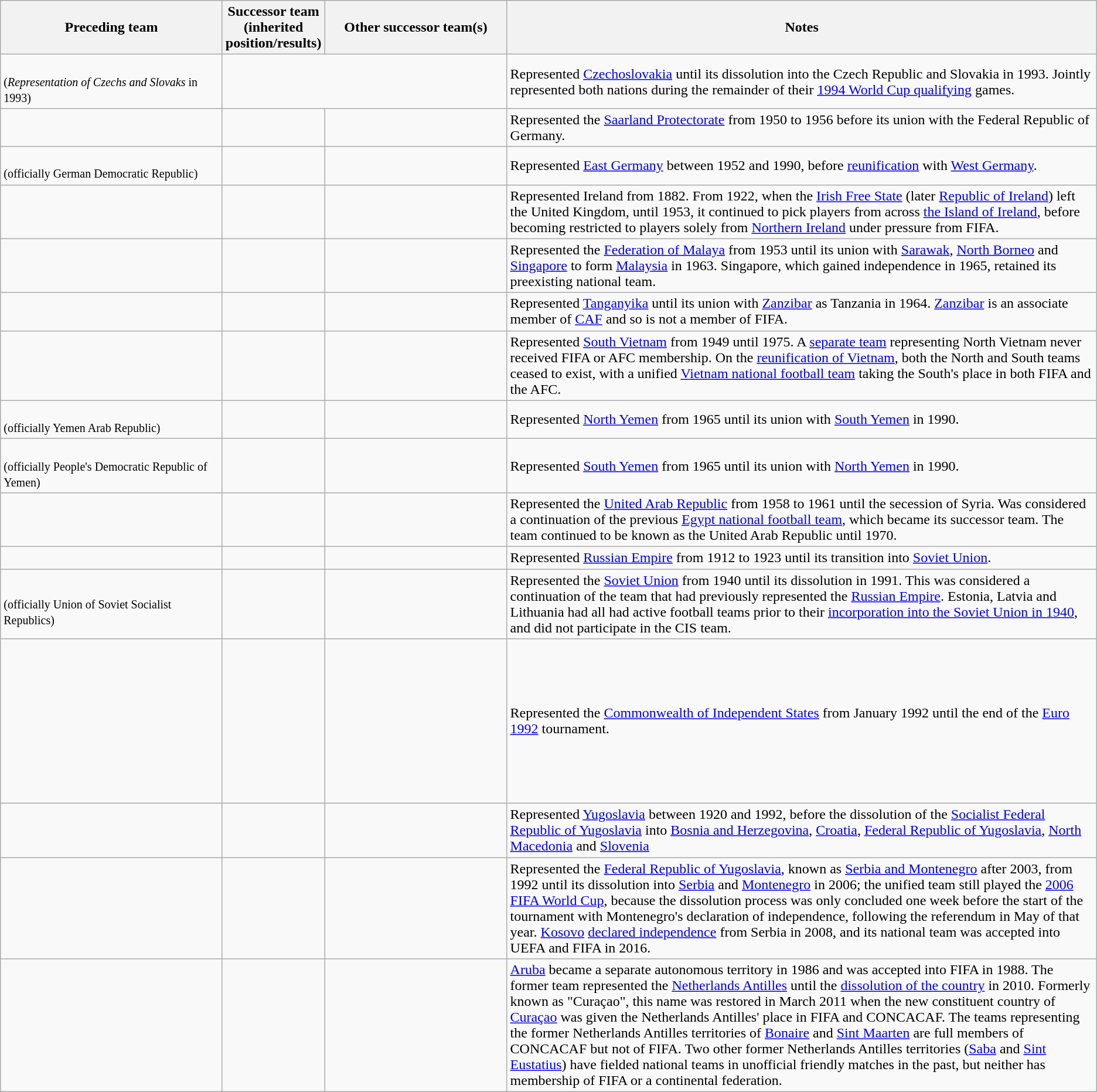<table class="wikitable">
<tr>
<th width=245>Preceding team</th>
<th width=100>Successor team<br>(inherited position/results)</th>
<th width=200>Other successor team(s)</th>
<th>Notes</th>
</tr>
<tr>
<td><br><small>(<em>Representation of Czechs and Slovaks</em> in 1993)</small></td>
<td colspan="2"><br></td>
<td>Represented <a href='#'>Czechoslovakia</a> until its dissolution into the Czech Republic and Slovakia in 1993. Jointly represented both nations during the remainder of their <a href='#'>1994 World Cup qualifying</a> games.</td>
</tr>
<tr>
<td></td>
<td></td>
<td></td>
<td>Represented the <a href='#'>Saarland Protectorate</a> from 1950 to 1956 before its union with the Federal Republic of Germany.</td>
</tr>
<tr>
<td><br><small>(officially German Democratic Republic)</small></td>
<td></td>
<td></td>
<td>Represented <a href='#'>East Germany</a> between 1952 and 1990, before <a href='#'>reunification</a> with <a href='#'>West Germany</a>.</td>
</tr>
<tr>
<td></td>
<td></td>
<td></td>
<td>Represented Ireland from 1882. From 1922, when the <a href='#'>Irish Free State</a> (later <a href='#'>Republic of Ireland</a>) left the United Kingdom, until 1953, it continued to pick players from across <a href='#'>the Island of Ireland</a>, before becoming restricted to players solely from <a href='#'>Northern Ireland</a> under pressure from FIFA.</td>
</tr>
<tr>
<td></td>
<td></td>
<td></td>
<td>Represented the <a href='#'>Federation of Malaya</a> from 1953 until its union with <a href='#'>Sarawak</a>, <a href='#'>North Borneo</a> and <a href='#'>Singapore</a> to form <a href='#'>Malaysia</a> in 1963. Singapore, which gained independence in 1965, retained its preexisting national team.</td>
</tr>
<tr>
<td></td>
<td></td>
<td></td>
<td>Represented <a href='#'>Tanganyika</a> until its union with <a href='#'>Zanzibar</a> as Tanzania in 1964. <a href='#'>Zanzibar</a> is an associate member of <a href='#'>CAF</a> and so is not a member of FIFA.</td>
</tr>
<tr>
<td></td>
<td></td>
<td></td>
<td>Represented <a href='#'>South Vietnam</a> from 1949 until 1975. A <a href='#'>separate team</a> representing North Vietnam never received FIFA or AFC membership. On the <a href='#'>reunification of Vietnam</a>, both the North and South teams ceased to exist, with a unified <a href='#'>Vietnam national football team</a> taking the South's place in both FIFA and the AFC.</td>
</tr>
<tr>
<td><br><small>(officially Yemen Arab Republic)</small></td>
<td></td>
<td></td>
<td>Represented <a href='#'>North Yemen</a> from 1965 until its union with <a href='#'>South Yemen</a> in 1990.</td>
</tr>
<tr>
<td><br><small>(officially People's Democratic Republic of Yemen)</small></td>
<td></td>
<td></td>
<td>Represented <a href='#'>South Yemen</a> from 1965 until its union with <a href='#'>North Yemen</a> in 1990.</td>
</tr>
<tr>
<td></td>
<td></td>
<td></td>
<td>Represented the <a href='#'>United Arab Republic</a> from 1958 to 1961 until the secession of Syria. Was considered a continuation of the previous <a href='#'>Egypt national football team</a>, which became its successor team. The team continued to be known as the United Arab Republic until 1970.</td>
</tr>
<tr>
<td></td>
<td></td>
<td></td>
<td>Represented <a href='#'>Russian Empire</a> from 1912 to 1923 until its transition into <a href='#'>Soviet Union</a>.</td>
</tr>
<tr>
<td><br><small>(officially Union of Soviet Socialist Republics)</small></td>
<td></td>
<td><br><br></td>
<td>Represented the <a href='#'>Soviet Union</a> from 1940 until its dissolution in 1991. This was considered a continuation of the team that had previously represented the <a href='#'>Russian Empire</a>. Estonia, Latvia and Lithuania had all had active football teams prior to their <a href='#'>incorporation into the Soviet Union in 1940</a>, and did not participate in the CIS team.</td>
</tr>
<tr>
<td></td>
<td></td>
<td><br><br><br><br><br><br><br> <br><br><br></td>
<td>Represented the <a href='#'>Commonwealth of Independent States</a> from January 1992 until the end of the <a href='#'>Euro 1992</a> tournament.</td>
</tr>
<tr>
<td></td>
<td></td>
<td><br><br><br></td>
<td>Represented <a href='#'>Yugoslavia</a> between 1920 and 1992, before the dissolution of the <a href='#'>Socialist Federal Republic of Yugoslavia</a> into <a href='#'>Bosnia and Herzegovina</a>, <a href='#'>Croatia</a>, <a href='#'>Federal Republic of Yugoslavia</a>, <a href='#'>North Macedonia</a> and <a href='#'>Slovenia</a></td>
</tr>
<tr>
<td></td>
<td></td>
<td><br></td>
<td>Represented the <a href='#'>Federal Republic of Yugoslavia</a>, known as <a href='#'>Serbia and Montenegro</a> after 2003, from 1992 until its dissolution into <a href='#'>Serbia</a> and <a href='#'>Montenegro</a> in 2006; the unified team still played the <a href='#'>2006 FIFA World Cup</a>, because the dissolution process was only concluded one week before the start of the tournament with Montenegro's declaration of independence, following the referendum in May of that year. <a href='#'>Kosovo</a> <a href='#'>declared independence</a> from Serbia in 2008, and its national team was accepted into UEFA and FIFA in 2016.</td>
</tr>
<tr>
<td></td>
<td></td>
<td><br><br></td>
<td><a href='#'>Aruba</a> became a separate autonomous territory in 1986 and was accepted into FIFA in 1988. The former team represented the <a href='#'>Netherlands Antilles</a> until the <a href='#'>dissolution of the country</a> in 2010. Formerly known as "Curaçao", this name was restored in March 2011 when the new constituent country of <a href='#'>Curaçao</a> was given the Netherlands Antilles' place in FIFA and CONCACAF. The teams representing the former Netherlands Antilles territories of <a href='#'>Bonaire</a> and <a href='#'>Sint Maarten</a> are full members of CONCACAF but not of FIFA. Two other former Netherlands Antilles territories (<a href='#'>Saba</a> and <a href='#'>Sint Eustatius</a>) have fielded national teams in unofficial friendly matches in the past, but neither has membership of FIFA or a continental federation.</td>
</tr>
</table>
